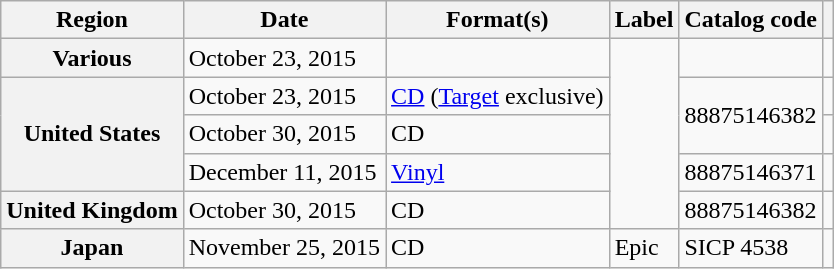<table class="wikitable plainrowheaders">
<tr>
<th scope="col">Region</th>
<th scope="col">Date</th>
<th scope="col">Format(s)</th>
<th scope="col">Label</th>
<th>Catalog code</th>
<th scope="col"></th>
</tr>
<tr>
<th scope="row">Various</th>
<td>October 23, 2015</td>
<td></td>
<td rowspan="5"></td>
<td></td>
<td align="center"><br></td>
</tr>
<tr>
<th rowspan="3"  scope="row">United States</th>
<td>October 23, 2015</td>
<td><a href='#'>CD</a> (<a href='#'>Target</a> exclusive)</td>
<td rowspan="2">88875146382</td>
<td align="center"></td>
</tr>
<tr>
<td>October 30, 2015</td>
<td>CD</td>
<td align="center"></td>
</tr>
<tr>
<td>December 11, 2015</td>
<td><a href='#'>Vinyl</a></td>
<td>88875146371</td>
<td align="center"></td>
</tr>
<tr>
<th scope="row">United Kingdom</th>
<td>October 30, 2015</td>
<td>CD</td>
<td>88875146382</td>
<td align="center"></td>
</tr>
<tr>
<th scope="row">Japan</th>
<td>November 25, 2015</td>
<td>CD</td>
<td>Epic</td>
<td>SICP 4538</td>
<td align="center"><br></td>
</tr>
</table>
